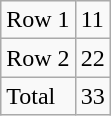<table class="wikitable">
<tr>
<td>Row 1</td>
<td>11</td>
</tr>
<tr>
<td>Row 2</td>
<td>22</td>
</tr>
<tr>
<td>Total</td>
<td>33</td>
</tr>
</table>
